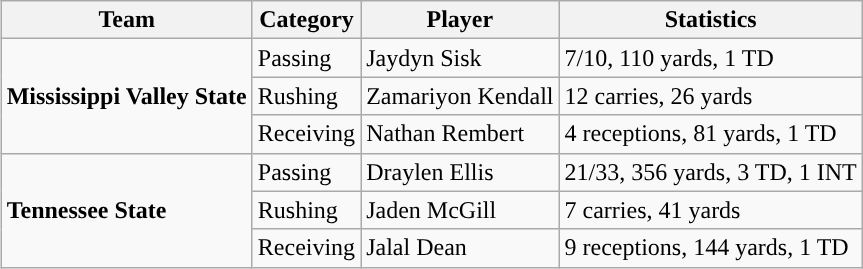<table class="wikitable" style="float: right;">
<tr>
<th>Team</th>
<th>Category</th>
<th>Player</th>
<th>Statistics</th>
</tr>
<tr>
<td rowspan=3><strong>Mississippi Valley State</strong></td>
<td>Passing</td>
<td>Jaydyn Sisk</td>
<td>7/10, 110 yards, 1 TD</td>
</tr>
<tr>
<td>Rushing</td>
<td>Zamariyon Kendall</td>
<td>12 carries, 26 yards</td>
</tr>
<tr>
<td>Receiving</td>
<td>Nathan Rembert</td>
<td>4 receptions, 81 yards, 1 TD</td>
</tr>
<tr>
<td rowspan=3><strong>Tennessee State</strong></td>
<td>Passing</td>
<td>Draylen Ellis</td>
<td>21/33, 356 yards, 3 TD, 1 INT</td>
</tr>
<tr>
<td>Rushing</td>
<td>Jaden McGill</td>
<td>7 carries, 41 yards</td>
</tr>
<tr>
<td>Receiving</td>
<td>Jalal Dean</td>
<td>9 receptions, 144 yards, 1 TD</td>
</tr>
</table>
